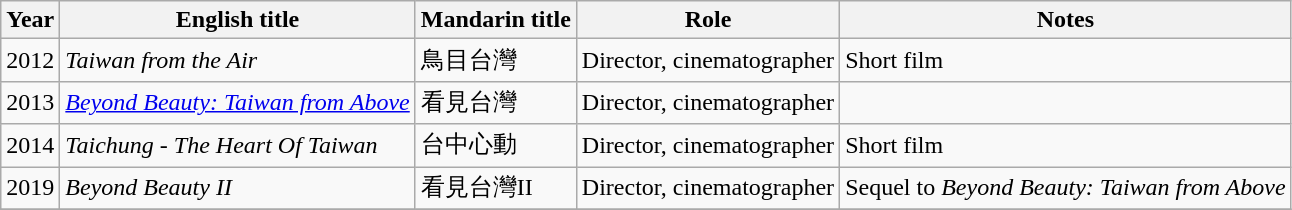<table class="wikitable sortable">
<tr>
<th>Year</th>
<th>English title</th>
<th>Mandarin title</th>
<th>Role</th>
<th class="unsortable">Notes</th>
</tr>
<tr>
<td>2012</td>
<td><em>Taiwan from the Air</em></td>
<td>鳥目台灣</td>
<td>Director, cinematographer</td>
<td>Short film</td>
</tr>
<tr>
<td>2013</td>
<td><em><a href='#'>Beyond Beauty: Taiwan from Above</a></em></td>
<td>看見台灣</td>
<td>Director, cinematographer</td>
<td></td>
</tr>
<tr>
<td>2014</td>
<td><em>Taichung - The Heart Of Taiwan</em></td>
<td>台中心動</td>
<td>Director, cinematographer</td>
<td>Short film</td>
</tr>
<tr>
<td>2019</td>
<td><em>Beyond Beauty II </em></td>
<td>看見台灣II</td>
<td>Director, cinematographer</td>
<td>Sequel to <em>Beyond Beauty: Taiwan from Above</em></td>
</tr>
<tr>
</tr>
</table>
